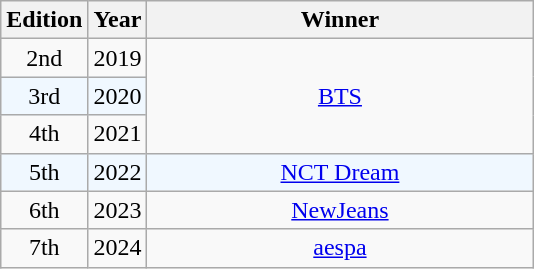<table class="wikitable" style="text-align:center">
<tr>
<th>Edition</th>
<th>Year</th>
<th width="250">Winner</th>
</tr>
<tr>
<td>2nd</td>
<td>2019</td>
<td rowspan="3"><a href='#'>BTS</a></td>
</tr>
<tr style="background:#f0f8ff;">
<td>3rd</td>
<td>2020</td>
</tr>
<tr>
<td>4th</td>
<td>2021</td>
</tr>
<tr style="background:#f0f8ff;">
<td>5th</td>
<td>2022</td>
<td><a href='#'>NCT Dream</a></td>
</tr>
<tr>
<td>6th</td>
<td>2023</td>
<td><a href='#'>NewJeans</a></td>
</tr>
<tr>
<td>7th</td>
<td>2024</td>
<td><a href='#'>aespa</a></td>
</tr>
</table>
